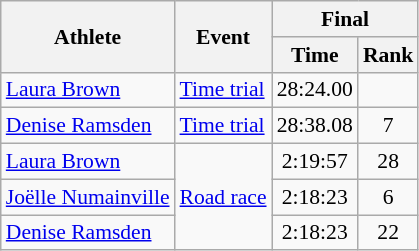<table class="wikitable" border="1" style="font-size:90%">
<tr>
<th rowspan=2>Athlete</th>
<th rowspan=2>Event</th>
<th colspan=2>Final</th>
</tr>
<tr>
<th>Time</th>
<th>Rank</th>
</tr>
<tr>
<td><a href='#'>Laura Brown</a></td>
<td><a href='#'>Time trial</a></td>
<td align=center>28:24.00</td>
<td align=center></td>
</tr>
<tr>
<td><a href='#'>Denise Ramsden</a></td>
<td><a href='#'>Time trial</a></td>
<td align=center>28:38.08</td>
<td align=center>7</td>
</tr>
<tr>
<td><a href='#'>Laura Brown</a></td>
<td align=center rowspan=3><a href='#'>Road race</a></td>
<td align=center>2:19:57</td>
<td align=center>28</td>
</tr>
<tr>
<td><a href='#'>Joëlle Numainville</a></td>
<td align=center>2:18:23</td>
<td align=center>6</td>
</tr>
<tr>
<td><a href='#'>Denise Ramsden</a></td>
<td align=center>2:18:23</td>
<td align=center>22</td>
</tr>
</table>
